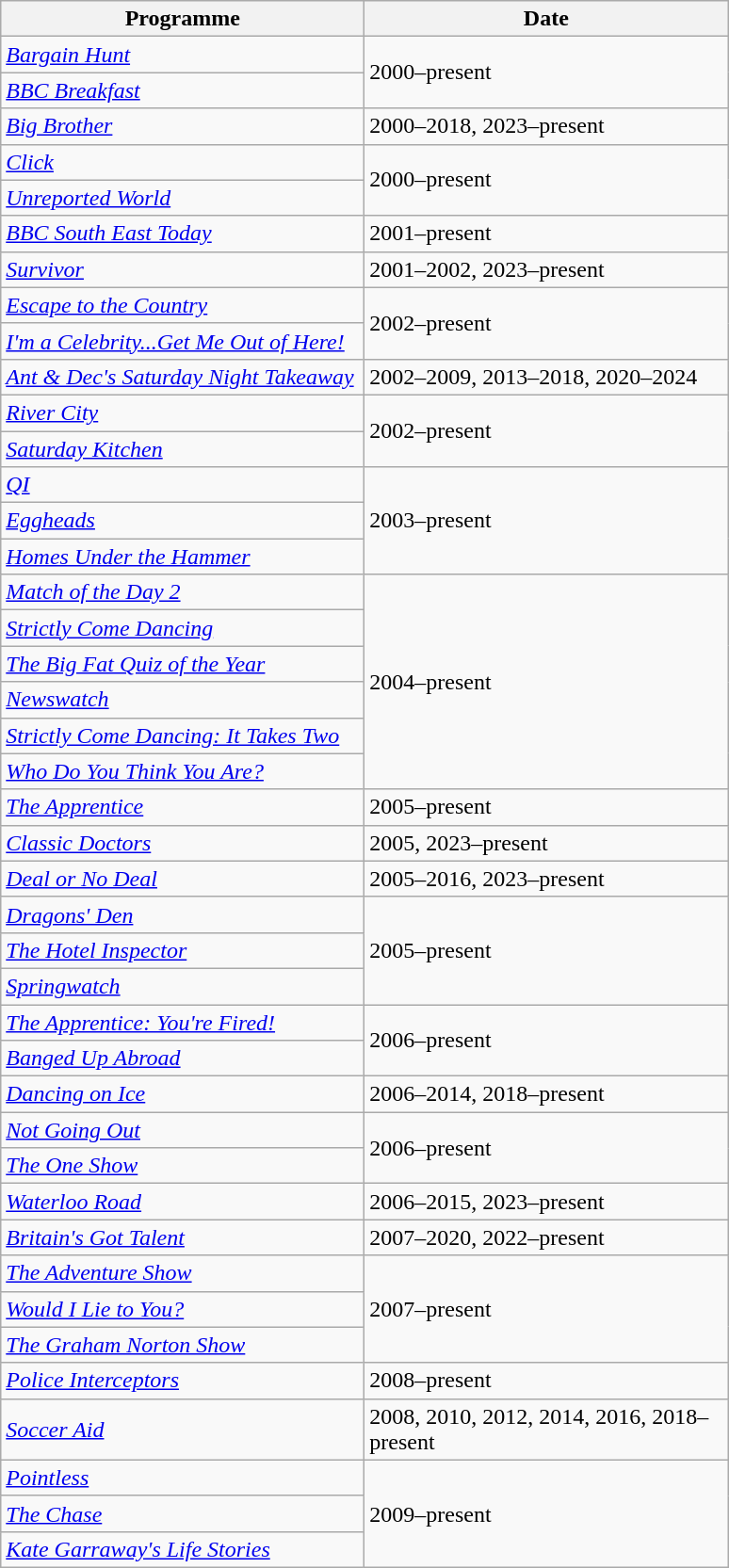<table class="wikitable">
<tr>
<th width=250>Programme</th>
<th width=250>Date</th>
</tr>
<tr>
<td><em><a href='#'>Bargain Hunt</a></em></td>
<td rowspan="2">2000–present</td>
</tr>
<tr>
<td><em><a href='#'>BBC Breakfast</a></em></td>
</tr>
<tr>
<td><em><a href='#'>Big Brother</a></em></td>
<td>2000–2018, 2023–present</td>
</tr>
<tr>
<td><em><a href='#'>Click</a></em></td>
<td rowspan="2">2000–present</td>
</tr>
<tr>
<td><em><a href='#'>Unreported World</a></em></td>
</tr>
<tr>
<td><em><a href='#'>BBC South East Today</a></em></td>
<td>2001–present</td>
</tr>
<tr>
<td><em><a href='#'>Survivor</a></em></td>
<td>2001–2002, 2023–present</td>
</tr>
<tr>
<td><em><a href='#'>Escape to the Country</a></em></td>
<td rowspan="2">2002–present</td>
</tr>
<tr>
<td><em><a href='#'>I'm a Celebrity...Get Me Out of Here!</a></em></td>
</tr>
<tr>
<td><em><a href='#'>Ant & Dec's Saturday Night Takeaway</a></em></td>
<td>2002–2009, 2013–2018, 2020–2024</td>
</tr>
<tr>
<td><em><a href='#'>River City</a></em></td>
<td rowspan="2">2002–present</td>
</tr>
<tr>
<td><em><a href='#'>Saturday Kitchen</a></em></td>
</tr>
<tr>
<td><em><a href='#'>QI</a></em></td>
<td rowspan="3">2003–present</td>
</tr>
<tr>
<td><em><a href='#'>Eggheads</a></em></td>
</tr>
<tr>
<td><em><a href='#'>Homes Under the Hammer</a></em></td>
</tr>
<tr>
<td><em><a href='#'>Match of the Day 2</a></em></td>
<td rowspan="6">2004–present</td>
</tr>
<tr>
<td><em><a href='#'>Strictly Come Dancing</a></em></td>
</tr>
<tr>
<td><em><a href='#'>The Big Fat Quiz of the Year</a></em></td>
</tr>
<tr>
<td><em><a href='#'>Newswatch</a></em></td>
</tr>
<tr>
<td><em><a href='#'>Strictly Come Dancing: It Takes Two</a></em></td>
</tr>
<tr>
<td><em><a href='#'>Who Do You Think You Are?</a></em></td>
</tr>
<tr>
<td><em><a href='#'>The Apprentice</a></em></td>
<td>2005–present</td>
</tr>
<tr>
<td><em><a href='#'>Classic Doctors</a></em></td>
<td>2005, 2023–present</td>
</tr>
<tr>
<td><em><a href='#'>Deal or No Deal</a></em></td>
<td>2005–2016, 2023–present</td>
</tr>
<tr>
<td><em><a href='#'>Dragons' Den</a></em></td>
<td rowspan="3">2005–present</td>
</tr>
<tr>
<td><em><a href='#'>The Hotel Inspector</a></em></td>
</tr>
<tr>
<td><em><a href='#'>Springwatch</a></em></td>
</tr>
<tr>
<td><em><a href='#'>The Apprentice: You're Fired!</a></em></td>
<td rowspan="2">2006–present</td>
</tr>
<tr>
<td><em><a href='#'>Banged Up Abroad</a></em></td>
</tr>
<tr>
<td><em><a href='#'>Dancing on Ice</a></em></td>
<td>2006–2014, 2018–present</td>
</tr>
<tr>
<td><em><a href='#'>Not Going Out</a></em></td>
<td rowspan="2">2006–present</td>
</tr>
<tr>
<td><em><a href='#'>The One Show</a></em></td>
</tr>
<tr>
<td><em><a href='#'>Waterloo Road</a></em></td>
<td>2006–2015, 2023–present</td>
</tr>
<tr>
<td><em><a href='#'>Britain's Got Talent</a></em></td>
<td>2007–2020, 2022–present</td>
</tr>
<tr>
<td><em><a href='#'>The Adventure Show</a></em></td>
<td rowspan="3">2007–present</td>
</tr>
<tr>
<td><em><a href='#'>Would I Lie to You?</a></em></td>
</tr>
<tr>
<td><em><a href='#'>The Graham Norton Show</a></em></td>
</tr>
<tr>
<td><em><a href='#'>Police Interceptors</a></em></td>
<td>2008–present</td>
</tr>
<tr>
<td><em><a href='#'>Soccer Aid</a></em></td>
<td>2008, 2010, 2012, 2014, 2016, 2018–present</td>
</tr>
<tr>
<td><em><a href='#'>Pointless</a></em></td>
<td rowspan="3">2009–present</td>
</tr>
<tr>
<td><em><a href='#'>The Chase</a></em></td>
</tr>
<tr>
<td><em><a href='#'>Kate Garraway's Life Stories</a></em></td>
</tr>
</table>
